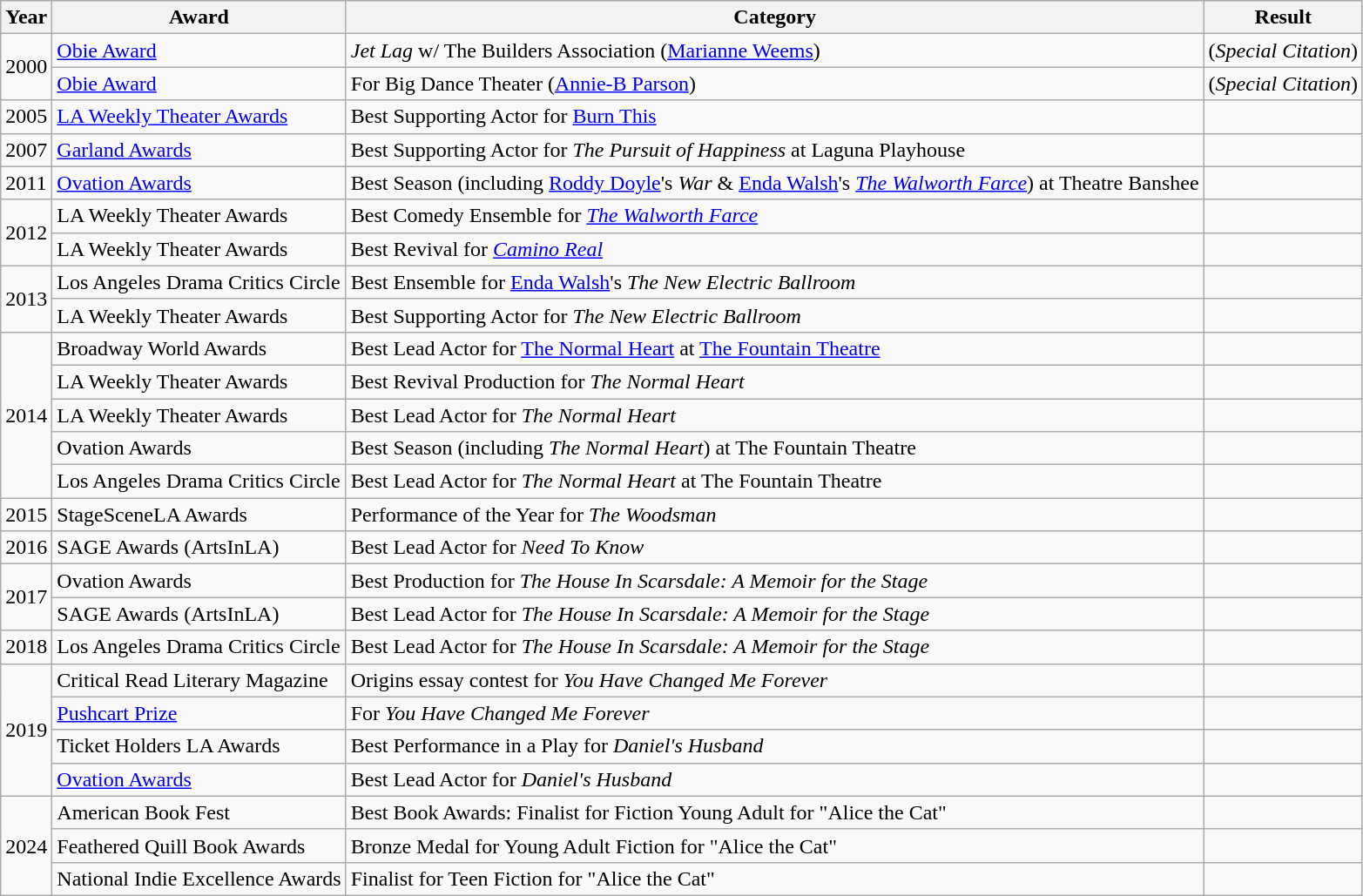<table class="wikitable">
<tr>
<th>Year</th>
<th>Award</th>
<th>Category</th>
<th>Result</th>
</tr>
<tr>
<td Rowspan=2>2000</td>
<td><a href='#'>Obie Award</a></td>
<td><em>Jet Lag</em> w/ The Builders Association (<a href='#'>Marianne Weems</a>)</td>
<td> (<em>Special Citation</em>)</td>
</tr>
<tr>
<td><a href='#'>Obie Award</a></td>
<td>For Big Dance Theater (<a href='#'>Annie-B Parson</a>)</td>
<td> (<em>Special Citation</em>)</td>
</tr>
<tr>
<td Rowspan=1>2005</td>
<td><a href='#'>LA Weekly Theater Awards</a></td>
<td>Best Supporting Actor for <a href='#'>Burn This</a></td>
<td></td>
</tr>
<tr>
<td Rowspan=1>2007</td>
<td><a href='#'>Garland Awards</a></td>
<td>Best Supporting Actor for <em>The Pursuit of Happiness</em> at Laguna Playhouse</td>
<td></td>
</tr>
<tr>
<td Rowspan=1>2011</td>
<td><a href='#'>Ovation Awards</a></td>
<td>Best Season (including <a href='#'>Roddy Doyle</a>'s <em>War</em> & <a href='#'>Enda Walsh</a>'s <em><a href='#'>The Walworth Farce</a></em>) at Theatre Banshee</td>
<td></td>
</tr>
<tr>
<td Rowspan=2>2012</td>
<td>LA Weekly Theater Awards</td>
<td>Best Comedy Ensemble for <em><a href='#'>The Walworth Farce</a></em></td>
<td></td>
</tr>
<tr>
<td>LA Weekly Theater Awards</td>
<td>Best Revival for <em><a href='#'>Camino Real</a></em></td>
<td></td>
</tr>
<tr>
<td rowspan="2">2013</td>
<td>Los Angeles Drama Critics Circle</td>
<td>Best Ensemble for <a href='#'>Enda Walsh</a>'s <em>The New Electric Ballroom</em></td>
<td></td>
</tr>
<tr>
<td>LA Weekly Theater Awards</td>
<td>Best Supporting Actor for <em>The New Electric Ballroom</em></td>
<td></td>
</tr>
<tr>
<td rowspan="5">2014</td>
<td>Broadway World Awards</td>
<td>Best Lead Actor for <a href='#'>The Normal Heart</a> at <a href='#'>The Fountain Theatre</a></td>
<td></td>
</tr>
<tr>
<td>LA Weekly Theater Awards</td>
<td>Best Revival Production for <em>The Normal Heart</em></td>
<td></td>
</tr>
<tr>
<td>LA Weekly Theater Awards</td>
<td>Best Lead Actor for <em>The Normal Heart</em></td>
<td></td>
</tr>
<tr>
<td>Ovation Awards</td>
<td>Best Season (including <em>The Normal Heart</em>) at The Fountain Theatre</td>
<td></td>
</tr>
<tr>
<td>Los Angeles Drama Critics Circle</td>
<td>Best Lead Actor for <em>The Normal Heart</em> at The Fountain Theatre</td>
<td></td>
</tr>
<tr>
<td>2015</td>
<td>StageSceneLA Awards</td>
<td>Performance of the Year for <em>The Woodsman</em></td>
<td></td>
</tr>
<tr>
<td>2016</td>
<td>SAGE Awards (ArtsInLA)</td>
<td>Best Lead Actor for <em>Need To Know</em></td>
<td></td>
</tr>
<tr>
<td rowspan="2">2017</td>
<td>Ovation Awards</td>
<td>Best Production for <em>The House In Scarsdale: A Memoir for the Stage</em></td>
<td></td>
</tr>
<tr>
<td>SAGE Awards (ArtsInLA)</td>
<td>Best Lead Actor for <em>The House In Scarsdale: A Memoir for the Stage</em></td>
<td></td>
</tr>
<tr>
<td>2018</td>
<td>Los Angeles Drama Critics Circle</td>
<td>Best Lead Actor for <em>The House In Scarsdale: A Memoir for the Stage</em></td>
<td></td>
</tr>
<tr>
<td rowspan = "4">2019</td>
<td>Critical Read Literary Magazine</td>
<td>Origins essay contest for <em>You Have Changed Me Forever</em></td>
<td></td>
</tr>
<tr>
<td><a href='#'>Pushcart Prize</a></td>
<td>For <em>You Have Changed Me Forever</em></td>
<td></td>
</tr>
<tr>
<td>Ticket Holders LA Awards</td>
<td>Best Performance in a Play for <em>Daniel's Husband</em></td>
<td></td>
</tr>
<tr>
<td><a href='#'>Ovation Awards</a></td>
<td>Best Lead Actor for <em>Daniel's Husband</em></td>
<td></td>
</tr>
<tr>
<td rowspan="3">2024</td>
<td>American Book Fest</td>
<td>Best Book Awards: Finalist for Fiction Young Adult for "Alice the Cat"</td>
<td></td>
</tr>
<tr>
<td>Feathered Quill Book Awards</td>
<td>Bronze Medal for Young Adult Fiction for "Alice the Cat"</td>
<td></td>
</tr>
<tr>
<td>National Indie Excellence Awards</td>
<td>Finalist for Teen Fiction for "Alice the Cat"</td>
<td></td>
</tr>
</table>
